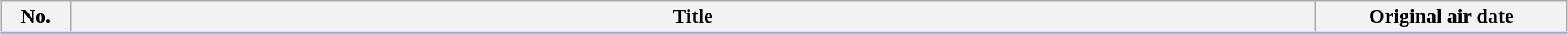<table class="wikitable" style="width:98%; margin:auto; background:#FFF;">
<tr style="border-bottom: 3px solid #CCF;">
<th style="width:3em;">No.</th>
<th>Title</th>
<th style="width:12em;">Original air date</th>
</tr>
<tr>
</tr>
</table>
